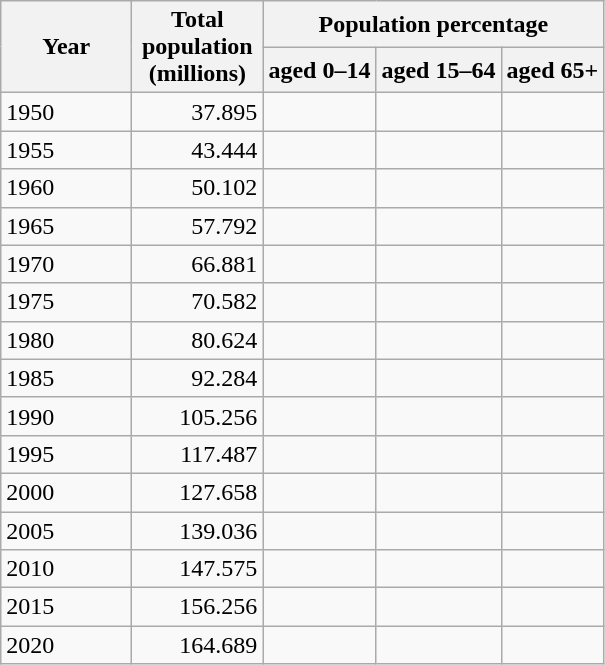<table class="wikitable sortable">
<tr>
<th rowspan=2 width="80pt">Year</th>
<th rowspan=2 width="80pt">Total population (millions)</th>
<th colspan=3>Population percentage</th>
</tr>
<tr>
<th>aged 0–14</th>
<th>aged 15–64</th>
<th>aged 65+</th>
</tr>
<tr>
<td>1950</td>
<td align="right">37.895</td>
<td></td>
<td></td>
<td></td>
</tr>
<tr>
<td>1955</td>
<td align="right">43.444</td>
<td></td>
<td></td>
<td></td>
</tr>
<tr>
<td>1960</td>
<td align="right">50.102</td>
<td></td>
<td></td>
<td></td>
</tr>
<tr>
<td>1965</td>
<td align="right">57.792</td>
<td></td>
<td></td>
<td></td>
</tr>
<tr>
<td>1970</td>
<td align="right">66.881</td>
<td></td>
<td></td>
<td></td>
</tr>
<tr>
<td>1975</td>
<td align="right">70.582</td>
<td></td>
<td></td>
<td></td>
</tr>
<tr>
<td>1980</td>
<td align="right">80.624</td>
<td></td>
<td></td>
<td></td>
</tr>
<tr>
<td>1985</td>
<td align="right">92.284</td>
<td></td>
<td></td>
<td></td>
</tr>
<tr>
<td>1990</td>
<td align="right">105.256</td>
<td></td>
<td></td>
<td></td>
</tr>
<tr>
<td>1995</td>
<td align="right">117.487</td>
<td></td>
<td></td>
<td></td>
</tr>
<tr>
<td>2000</td>
<td align="right">127.658</td>
<td></td>
<td></td>
<td></td>
</tr>
<tr>
<td>2005</td>
<td align="right">139.036</td>
<td></td>
<td></td>
<td></td>
</tr>
<tr>
<td>2010</td>
<td align="right">147.575</td>
<td></td>
<td></td>
<td></td>
</tr>
<tr>
<td>2015</td>
<td align="right">156.256</td>
<td></td>
<td></td>
<td></td>
</tr>
<tr>
<td>2020</td>
<td align="right">164.689</td>
<td></td>
<td></td>
<td></td>
</tr>
</table>
